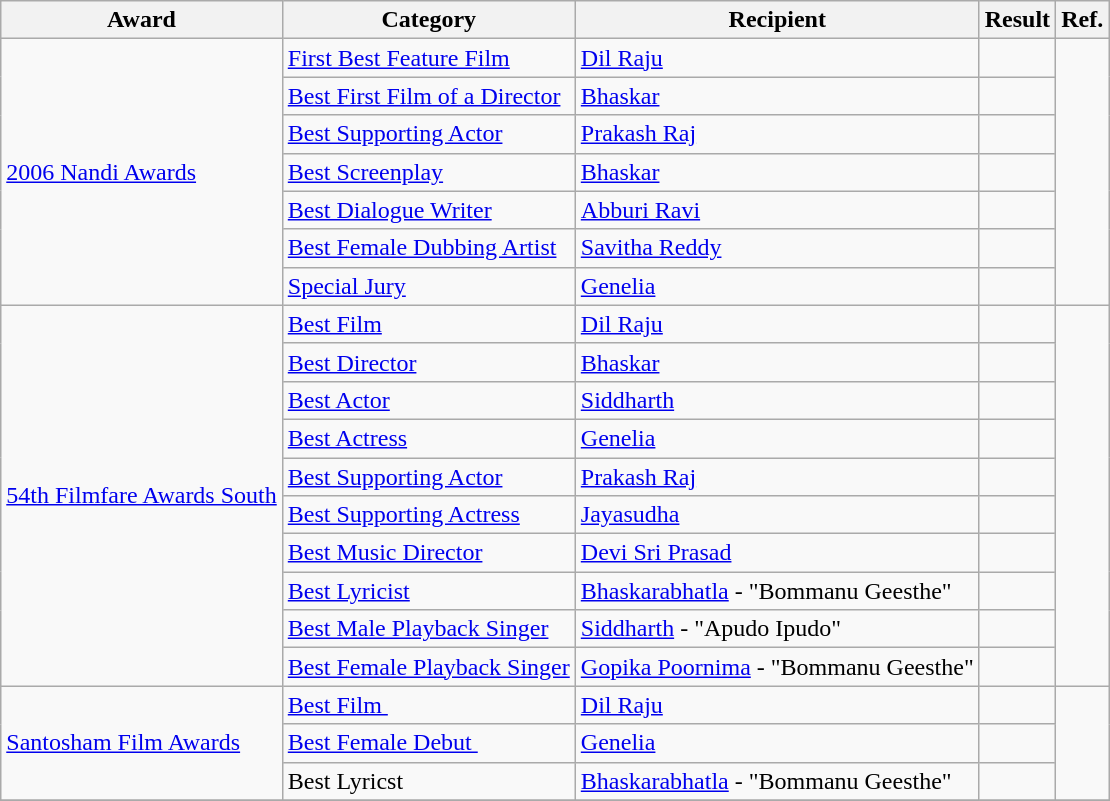<table class="wikitable sortable">
<tr>
<th>Award</th>
<th>Category</th>
<th>Recipient</th>
<th>Result</th>
<th class="unsortable">Ref.</th>
</tr>
<tr>
<td rowspan=7><a href='#'>2006 Nandi Awards</a></td>
<td><a href='#'>First Best Feature Film</a></td>
<td><a href='#'>Dil Raju</a></td>
<td></td>
<td rowspan=7><br></td>
</tr>
<tr>
<td><a href='#'>Best First Film of a Director</a></td>
<td><a href='#'>Bhaskar</a></td>
<td></td>
</tr>
<tr>
<td><a href='#'>Best Supporting Actor</a></td>
<td><a href='#'>Prakash Raj</a></td>
<td></td>
</tr>
<tr>
<td><a href='#'>Best Screenplay</a></td>
<td><a href='#'>Bhaskar</a></td>
<td></td>
</tr>
<tr>
<td><a href='#'>Best Dialogue Writer</a></td>
<td><a href='#'>Abburi Ravi</a></td>
<td></td>
</tr>
<tr>
<td><a href='#'>Best Female Dubbing Artist</a></td>
<td><a href='#'>Savitha Reddy</a></td>
<td></td>
</tr>
<tr>
<td><a href='#'>Special Jury</a></td>
<td><a href='#'>Genelia</a></td>
<td></td>
</tr>
<tr>
<td rowspan=10><a href='#'>54th Filmfare Awards South</a></td>
<td><a href='#'>Best Film</a></td>
<td><a href='#'>Dil Raju</a></td>
<td></td>
<td rowspan=10><br><br></td>
</tr>
<tr>
<td><a href='#'>Best Director</a></td>
<td><a href='#'>Bhaskar</a></td>
<td></td>
</tr>
<tr>
<td><a href='#'>Best Actor</a></td>
<td><a href='#'>Siddharth</a></td>
<td></td>
</tr>
<tr>
<td><a href='#'>Best Actress</a></td>
<td><a href='#'>Genelia</a></td>
<td></td>
</tr>
<tr>
<td><a href='#'>Best Supporting Actor</a></td>
<td><a href='#'>Prakash Raj</a></td>
<td></td>
</tr>
<tr>
<td><a href='#'>Best Supporting Actress</a></td>
<td><a href='#'>Jayasudha</a></td>
<td></td>
</tr>
<tr>
<td><a href='#'>Best Music Director</a></td>
<td><a href='#'>Devi Sri Prasad</a></td>
<td></td>
</tr>
<tr>
<td><a href='#'>Best Lyricist</a></td>
<td><a href='#'>Bhaskarabhatla</a> - "Bommanu Geesthe"</td>
<td></td>
</tr>
<tr>
<td><a href='#'>Best Male Playback Singer</a></td>
<td><a href='#'>Siddharth</a> -  "Apudo Ipudo"</td>
<td></td>
</tr>
<tr>
<td><a href='#'>Best Female Playback Singer</a></td>
<td><a href='#'>Gopika Poornima</a> - "Bommanu Geesthe"</td>
<td></td>
</tr>
<tr>
<td rowspan=3><a href='#'>Santosham Film Awards</a></td>
<td><a href='#'>Best Film </a></td>
<td><a href='#'>Dil Raju</a></td>
<td></td>
<td rowspan=3></td>
</tr>
<tr>
<td><a href='#'>Best Female Debut </a></td>
<td><a href='#'>Genelia</a></td>
<td></td>
</tr>
<tr>
<td>Best Lyricst</td>
<td><a href='#'>Bhaskarabhatla</a> - "Bommanu Geesthe"</td>
<td></td>
</tr>
<tr>
</tr>
</table>
